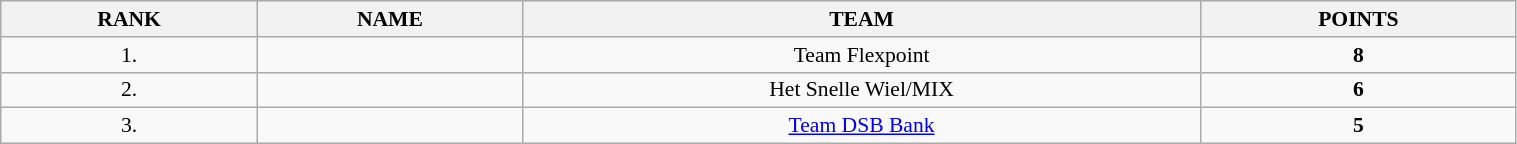<table class=wikitable style="font-size:90%" width="80%">
<tr>
<th>RANK</th>
<th>NAME</th>
<th>TEAM</th>
<th>POINTS</th>
</tr>
<tr>
<td align="center">1.</td>
<td></td>
<td align="center">Team Flexpoint</td>
<td align="center"><strong>8</strong></td>
</tr>
<tr>
<td align="center">2.</td>
<td></td>
<td align="center">Het Snelle Wiel/MIX</td>
<td align="center"><strong>6</strong></td>
</tr>
<tr>
<td align="center">3.</td>
<td></td>
<td align="center"><a href='#'>Team DSB Bank</a></td>
<td align="center"><strong>5</strong></td>
</tr>
</table>
